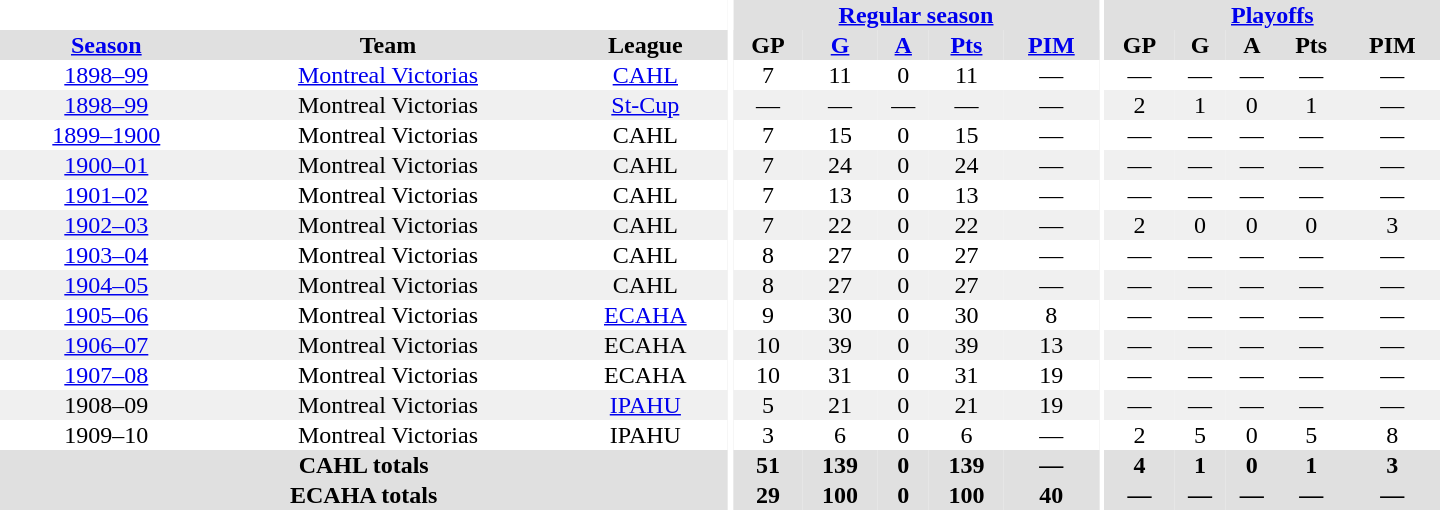<table border="0" cellpadding="1" cellspacing="0" style="text-align:center; width:60em">
<tr bgcolor="#e0e0e0">
<th colspan="3" bgcolor="#ffffff"></th>
<th rowspan="100" bgcolor="#ffffff"></th>
<th colspan="5"><a href='#'>Regular season</a></th>
<th rowspan="100" bgcolor="#ffffff"></th>
<th colspan="5"><a href='#'>Playoffs</a></th>
</tr>
<tr bgcolor="#e0e0e0">
<th><a href='#'>Season</a></th>
<th>Team</th>
<th>League</th>
<th>GP</th>
<th><a href='#'>G</a></th>
<th><a href='#'>A</a></th>
<th><a href='#'>Pts</a></th>
<th><a href='#'>PIM</a></th>
<th>GP</th>
<th>G</th>
<th>A</th>
<th>Pts</th>
<th>PIM</th>
</tr>
<tr>
<td><a href='#'>1898–99</a></td>
<td><a href='#'>Montreal Victorias</a></td>
<td><a href='#'>CAHL</a></td>
<td>7</td>
<td>11</td>
<td>0</td>
<td>11</td>
<td>—</td>
<td>—</td>
<td>—</td>
<td>—</td>
<td>—</td>
<td>—</td>
</tr>
<tr bgcolor="#f0f0f0">
<td><a href='#'>1898–99</a></td>
<td>Montreal Victorias</td>
<td><a href='#'>St-Cup</a></td>
<td>—</td>
<td>—</td>
<td>—</td>
<td>—</td>
<td>—</td>
<td>2</td>
<td>1</td>
<td>0</td>
<td>1</td>
<td>—</td>
</tr>
<tr>
<td><a href='#'>1899–1900</a></td>
<td>Montreal Victorias</td>
<td>CAHL</td>
<td>7</td>
<td>15</td>
<td>0</td>
<td>15</td>
<td>—</td>
<td>—</td>
<td>—</td>
<td>—</td>
<td>—</td>
<td>—</td>
</tr>
<tr bgcolor="#f0f0f0">
<td><a href='#'>1900–01</a></td>
<td>Montreal Victorias</td>
<td>CAHL</td>
<td>7</td>
<td>24</td>
<td>0</td>
<td>24</td>
<td>—</td>
<td>—</td>
<td>—</td>
<td>—</td>
<td>—</td>
<td>—</td>
</tr>
<tr>
<td><a href='#'>1901–02</a></td>
<td>Montreal Victorias</td>
<td>CAHL</td>
<td>7</td>
<td>13</td>
<td>0</td>
<td>13</td>
<td>—</td>
<td>—</td>
<td>—</td>
<td>—</td>
<td>—</td>
<td>—</td>
</tr>
<tr bgcolor="#f0f0f0">
<td><a href='#'>1902–03</a></td>
<td>Montreal Victorias</td>
<td>CAHL</td>
<td>7</td>
<td>22</td>
<td>0</td>
<td>22</td>
<td>—</td>
<td>2</td>
<td>0</td>
<td>0</td>
<td>0</td>
<td>3</td>
</tr>
<tr>
<td><a href='#'>1903–04</a></td>
<td>Montreal Victorias</td>
<td>CAHL</td>
<td>8</td>
<td>27</td>
<td>0</td>
<td>27</td>
<td>—</td>
<td>—</td>
<td>—</td>
<td>—</td>
<td>—</td>
<td>—</td>
</tr>
<tr bgcolor="#f0f0f0">
<td><a href='#'>1904–05</a></td>
<td>Montreal Victorias</td>
<td>CAHL</td>
<td>8</td>
<td>27</td>
<td>0</td>
<td>27</td>
<td>—</td>
<td>—</td>
<td>—</td>
<td>—</td>
<td>—</td>
<td>—</td>
</tr>
<tr>
<td><a href='#'>1905–06</a></td>
<td>Montreal Victorias</td>
<td><a href='#'>ECAHA</a></td>
<td>9</td>
<td>30</td>
<td>0</td>
<td>30</td>
<td>8</td>
<td>—</td>
<td>—</td>
<td>—</td>
<td>—</td>
<td>—</td>
</tr>
<tr bgcolor="#f0f0f0">
<td><a href='#'>1906–07</a></td>
<td>Montreal Victorias</td>
<td>ECAHA</td>
<td>10</td>
<td>39</td>
<td>0</td>
<td>39</td>
<td>13</td>
<td>—</td>
<td>—</td>
<td>—</td>
<td>—</td>
<td>—</td>
</tr>
<tr>
<td><a href='#'>1907–08</a></td>
<td>Montreal Victorias</td>
<td>ECAHA</td>
<td>10</td>
<td>31</td>
<td>0</td>
<td>31</td>
<td>19</td>
<td>—</td>
<td>—</td>
<td>—</td>
<td>—</td>
<td>—</td>
</tr>
<tr bgcolor="#f0f0f0">
<td>1908–09</td>
<td>Montreal Victorias</td>
<td><a href='#'>IPAHU</a></td>
<td>5</td>
<td>21</td>
<td>0</td>
<td>21</td>
<td>19</td>
<td>—</td>
<td>—</td>
<td>—</td>
<td>—</td>
<td>—</td>
</tr>
<tr>
<td>1909–10</td>
<td>Montreal Victorias</td>
<td>IPAHU</td>
<td>3</td>
<td>6</td>
<td>0</td>
<td>6</td>
<td>—</td>
<td>2</td>
<td>5</td>
<td>0</td>
<td>5</td>
<td>8</td>
</tr>
<tr bgcolor="#e0e0e0">
<th colspan="3">CAHL totals</th>
<th>51</th>
<th>139</th>
<th>0</th>
<th>139</th>
<th>—</th>
<th>4</th>
<th>1</th>
<th>0</th>
<th>1</th>
<th>3</th>
</tr>
<tr bgcolor="#e0e0e0">
<th colspan="3">ECAHA totals</th>
<th>29</th>
<th>100</th>
<th>0</th>
<th>100</th>
<th>40</th>
<th>—</th>
<th>—</th>
<th>—</th>
<th>—</th>
<th>—</th>
</tr>
</table>
